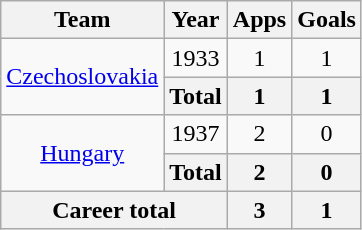<table class="wikitable" style="text-align:center">
<tr>
<th>Team</th>
<th>Year</th>
<th>Apps</th>
<th>Goals</th>
</tr>
<tr>
<td rowspan="2"><a href='#'>Czechoslovakia</a></td>
<td>1933</td>
<td>1</td>
<td>1</td>
</tr>
<tr>
<th>Total</th>
<th>1</th>
<th>1</th>
</tr>
<tr>
<td rowspan="2"><a href='#'>Hungary</a></td>
<td>1937</td>
<td>2</td>
<td>0</td>
</tr>
<tr>
<th>Total</th>
<th>2</th>
<th>0</th>
</tr>
<tr>
<th colspan="2">Career total</th>
<th>3</th>
<th>1</th>
</tr>
</table>
